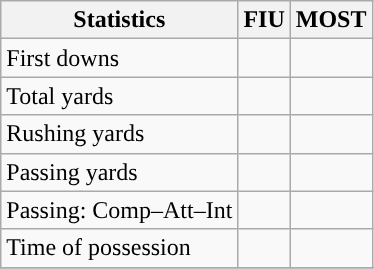<table class="wikitable" style="float: left;">
<tr>
<th>Statistics</th>
<th>FIU</th>
<th>MOST</th>
</tr>
<tr>
<td>First downs</td>
<td></td>
<td></td>
</tr>
<tr>
<td>Total yards</td>
<td></td>
<td></td>
</tr>
<tr>
<td>Rushing yards</td>
<td></td>
<td></td>
</tr>
<tr>
<td>Passing yards</td>
<td></td>
<td></td>
</tr>
<tr>
<td>Passing: Comp–Att–Int</td>
<td></td>
<td></td>
</tr>
<tr>
<td>Time of possession</td>
<td></td>
<td></td>
</tr>
<tr>
</tr>
</table>
